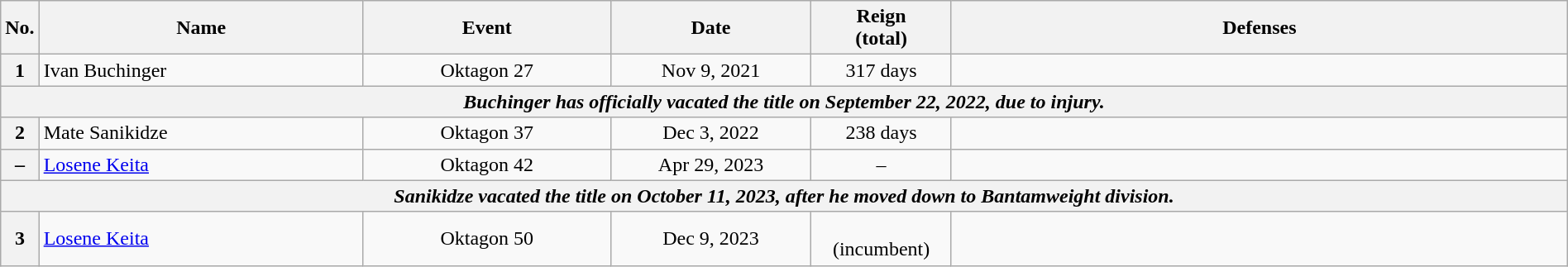<table class="wikitable" style="width:100%; font-size:100%;">
<tr>
<th style= width:1%;">No.</th>
<th style= width:21%;">Name</th>
<th style= width:16%;">Event</th>
<th style=width:13%;">Date</th>
<th style=width:9%;">Reign<br>(total)</th>
<th style= width:49%;">Defenses</th>
</tr>
<tr>
<th>1</th>
<td align="left"> Ivan Buchinger<br></td>
<td align="center">Oktagon 27<br></td>
<td align="center">Nov 9, 2021</td>
<td align=center>317 days</td>
<td align="left"></td>
</tr>
<tr>
<th colspan="6" style="text-align:center;"><em>Buchinger has officially vacated the title on September 22, 2022, due to injury.</em></th>
</tr>
<tr>
<th>2</th>
<td align="left"> Mate Sanikidze<br></td>
<td align="center">Oktagon 37<br></td>
<td align="center">Dec 3, 2022</td>
<td align=center>238 days</td>
<td align="left"></td>
</tr>
<tr>
<th>–</th>
<td align="left"> <a href='#'>Losene Keita</a><br></td>
<td align="center">Oktagon 42<br></td>
<td align="center">Apr 29, 2023</td>
<td align=center>–</td>
<td align="center"></td>
</tr>
<tr>
<th colspan="6" style="text-align:center;"><em>Sanikidze vacated the title on October 11, 2023, after he moved down to Bantamweight division.</em></th>
</tr>
<tr>
<th>3</th>
<td align="left"> <a href='#'>Losene Keita</a><br></td>
<td align="center">Oktagon 50<br></td>
<td align="center">Dec 9, 2023</td>
<td align=center><br>(incumbent)</td>
<td align="left"></td>
</tr>
</table>
